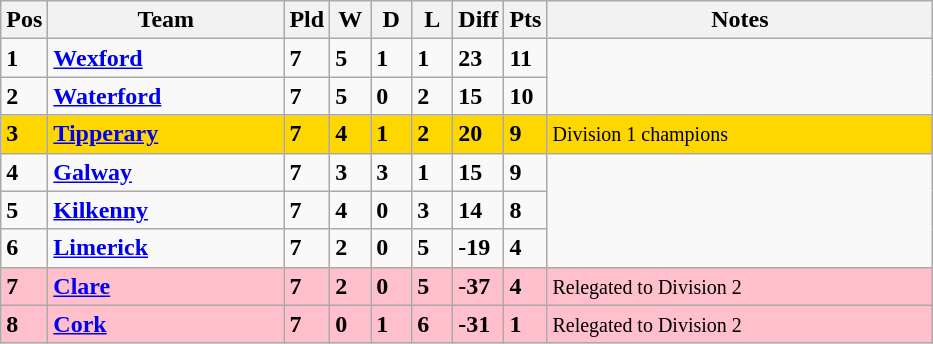<table class="wikitable" style="text-align: centre;">
<tr>
<th width=20>Pos</th>
<th width=150>Team</th>
<th width=20>Pld</th>
<th width=20>W</th>
<th width=20>D</th>
<th width=20>L</th>
<th width=20>Diff</th>
<th width=20>Pts</th>
<th width=250>Notes</th>
</tr>
<tr>
<td><strong>1</strong></td>
<td align=left><strong> <a href='#'>Wexford</a> </strong></td>
<td><strong>7</strong></td>
<td><strong>5</strong></td>
<td><strong>1</strong></td>
<td><strong>1</strong></td>
<td><strong>23</strong></td>
<td><strong>11</strong></td>
</tr>
<tr>
<td><strong>2</strong></td>
<td align=left><strong> <a href='#'>Waterford</a> </strong></td>
<td><strong>7</strong></td>
<td><strong>5</strong></td>
<td><strong>0</strong></td>
<td><strong>2</strong></td>
<td><strong>15</strong></td>
<td><strong>10</strong></td>
</tr>
<tr style="background:gold;">
<td><strong>3</strong></td>
<td align=left><strong> <a href='#'>Tipperary</a> </strong></td>
<td><strong>7</strong></td>
<td><strong>4</strong></td>
<td><strong>1</strong></td>
<td><strong>2</strong></td>
<td><strong>20</strong></td>
<td><strong>9</strong></td>
<td><small>Division 1 champions</small></td>
</tr>
<tr>
<td><strong>4</strong></td>
<td align=left><strong> <a href='#'>Galway</a> </strong></td>
<td><strong>7</strong></td>
<td><strong>3</strong></td>
<td><strong>3</strong></td>
<td><strong>1</strong></td>
<td><strong>15</strong></td>
<td><strong>9</strong></td>
</tr>
<tr>
<td><strong>5</strong></td>
<td align=left><strong> <a href='#'>Kilkenny</a> </strong></td>
<td><strong>7</strong></td>
<td><strong>4</strong></td>
<td><strong>0</strong></td>
<td><strong>3</strong></td>
<td><strong>14</strong></td>
<td><strong>8</strong></td>
</tr>
<tr>
<td><strong>6</strong></td>
<td align=left><strong> <a href='#'>Limerick</a> </strong></td>
<td><strong>7</strong></td>
<td><strong>2</strong></td>
<td><strong>0</strong></td>
<td><strong>5</strong></td>
<td><strong>-19</strong></td>
<td><strong>4</strong></td>
</tr>
<tr style="background:#FFC0CB;">
<td><strong>7</strong></td>
<td align=left><strong> <a href='#'>Clare</a> </strong></td>
<td><strong>7</strong></td>
<td><strong>2</strong></td>
<td><strong>0</strong></td>
<td><strong>5</strong></td>
<td><strong>-37</strong></td>
<td><strong>4</strong></td>
<td><small>Relegated to Division 2</small></td>
</tr>
<tr style="background:#FFC0CB;">
<td><strong>8</strong></td>
<td align=left><strong> <a href='#'>Cork</a> </strong></td>
<td><strong>7</strong></td>
<td><strong>0</strong></td>
<td><strong>1</strong></td>
<td><strong>6</strong></td>
<td><strong>-31</strong></td>
<td><strong>1</strong></td>
<td><small>Relegated to Division 2</small></td>
</tr>
</table>
